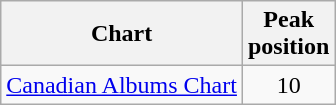<table class="wikitable sortable">
<tr>
<th align="left">Chart</th>
<th align="center">Peak<br>position</th>
</tr>
<tr>
<td align="left"><a href='#'>Canadian Albums Chart</a></td>
<td align="center">10</td>
</tr>
</table>
